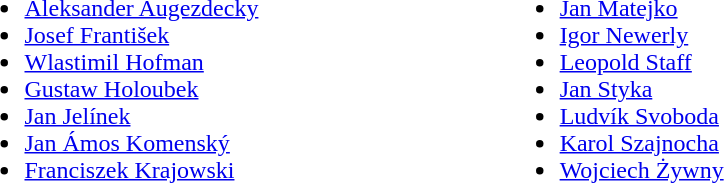<table width="50%">
<tr>
<td><br><ul><li><a href='#'>Aleksander Augezdecky</a></li><li><a href='#'>Josef František</a></li><li><a href='#'>Wlastimil Hofman</a></li><li><a href='#'>Gustaw Holoubek</a></li><li><a href='#'>Jan Jelínek</a></li><li><a href='#'>Jan Ámos Komenský</a></li><li><a href='#'>Franciszek Krajowski</a></li></ul></td>
<td><br><ul><li><a href='#'>Jan Matejko</a></li><li><a href='#'>Igor Newerly</a></li><li><a href='#'>Leopold Staff</a></li><li><a href='#'>Jan Styka</a></li><li><a href='#'>Ludvík Svoboda</a></li><li><a href='#'>Karol Szajnocha</a></li><li><a href='#'>Wojciech Żywny</a></li></ul></td>
</tr>
</table>
